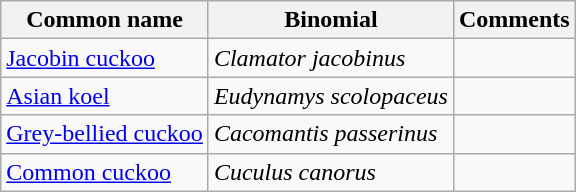<table class="wikitable">
<tr>
<th>Common name</th>
<th>Binomial</th>
<th>Comments</th>
</tr>
<tr>
<td><a href='#'>Jacobin cuckoo</a></td>
<td><em>Clamator jacobinus</em></td>
<td></td>
</tr>
<tr>
<td><a href='#'>Asian koel</a></td>
<td><em>Eudynamys scolopaceus</em></td>
<td></td>
</tr>
<tr>
<td><a href='#'>Grey-bellied cuckoo</a></td>
<td><em>Cacomantis passerinus</em></td>
<td></td>
</tr>
<tr>
<td><a href='#'>Common cuckoo</a></td>
<td><em>Cuculus canorus</em></td>
<td></td>
</tr>
</table>
